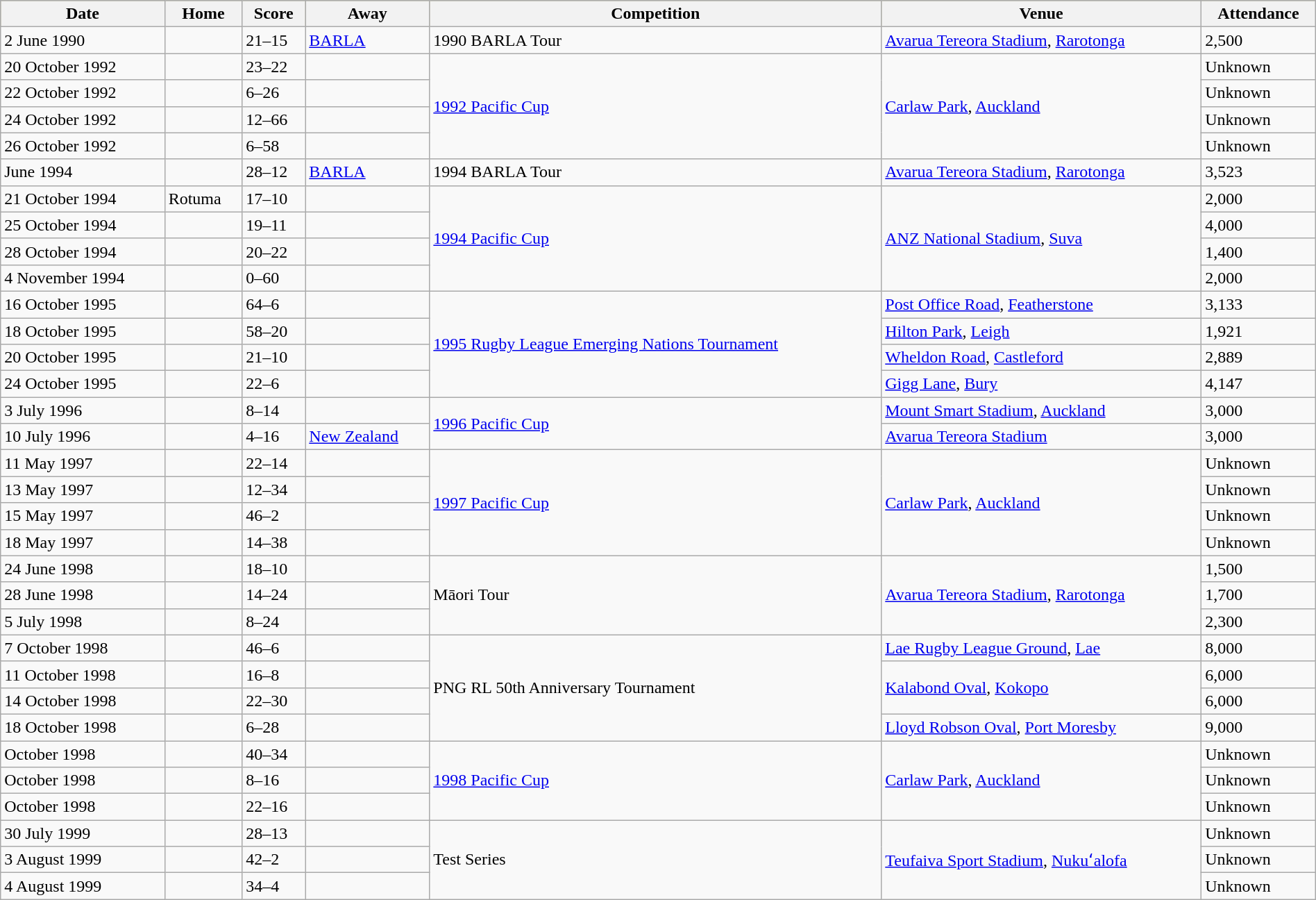<table class="wikitable" width=100%>
<tr bgcolor=#bdb76b>
<th>Date</th>
<th>Home</th>
<th>Score</th>
<th>Away</th>
<th>Competition</th>
<th>Venue</th>
<th>Attendance</th>
</tr>
<tr>
<td>2 June 1990</td>
<td></td>
<td>21–15</td>
<td><a href='#'>BARLA</a></td>
<td>1990 BARLA Tour</td>
<td> <a href='#'>Avarua Tereora Stadium</a>, <a href='#'>Rarotonga</a></td>
<td>2,500</td>
</tr>
<tr>
<td>20 October 1992</td>
<td></td>
<td>23–22</td>
<td></td>
<td rowspan=4><a href='#'>1992 Pacific Cup</a></td>
<td rowspan=4> <a href='#'>Carlaw Park</a>, <a href='#'>Auckland</a></td>
<td>Unknown</td>
</tr>
<tr>
<td>22 October 1992</td>
<td></td>
<td>6–26</td>
<td></td>
<td>Unknown</td>
</tr>
<tr>
<td>24 October 1992</td>
<td></td>
<td>12–66</td>
<td></td>
<td>Unknown</td>
</tr>
<tr>
<td>26 October 1992</td>
<td></td>
<td>6–58</td>
<td></td>
<td>Unknown</td>
</tr>
<tr>
<td>June 1994</td>
<td></td>
<td>28–12</td>
<td><a href='#'>BARLA</a></td>
<td>1994 BARLA Tour</td>
<td> <a href='#'>Avarua Tereora Stadium</a>, <a href='#'>Rarotonga</a></td>
<td>3,523</td>
</tr>
<tr>
<td>21 October 1994</td>
<td> Rotuma</td>
<td>17–10</td>
<td></td>
<td rowspan=4><a href='#'>1994 Pacific Cup</a></td>
<td rowspan=4> <a href='#'>ANZ National Stadium</a>, <a href='#'>Suva</a></td>
<td>2,000</td>
</tr>
<tr>
<td>25 October 1994</td>
<td></td>
<td>19–11</td>
<td></td>
<td>4,000</td>
</tr>
<tr>
<td>28 October 1994</td>
<td></td>
<td>20–22</td>
<td></td>
<td>1,400</td>
</tr>
<tr>
<td>4 November 1994</td>
<td></td>
<td>0–60</td>
<td></td>
<td>2,000</td>
</tr>
<tr>
<td>16 October 1995</td>
<td></td>
<td>64–6</td>
<td></td>
<td rowspan=4><a href='#'>1995 Rugby League Emerging Nations Tournament</a></td>
<td> <a href='#'>Post Office Road</a>, <a href='#'>Featherstone</a></td>
<td>3,133</td>
</tr>
<tr>
<td>18 October 1995</td>
<td></td>
<td>58–20</td>
<td></td>
<td> <a href='#'>Hilton Park</a>, <a href='#'>Leigh</a></td>
<td>1,921</td>
</tr>
<tr>
<td>20 October 1995</td>
<td></td>
<td>21–10</td>
<td></td>
<td> <a href='#'>Wheldon Road</a>, <a href='#'>Castleford</a></td>
<td>2,889</td>
</tr>
<tr>
<td>24 October 1995</td>
<td></td>
<td>22–6</td>
<td></td>
<td> <a href='#'>Gigg Lane</a>, <a href='#'>Bury</a></td>
<td>4,147</td>
</tr>
<tr>
<td>3 July 1996</td>
<td></td>
<td>8–14</td>
<td></td>
<td rowspan=2><a href='#'>1996 Pacific Cup</a></td>
<td> <a href='#'>Mount Smart Stadium</a>, <a href='#'>Auckland</a></td>
<td>3,000</td>
</tr>
<tr>
<td>10 July 1996</td>
<td></td>
<td>4–16</td>
<td> <a href='#'>New Zealand</a></td>
<td> <a href='#'>Avarua Tereora Stadium</a></td>
<td>3,000</td>
</tr>
<tr>
<td>11 May 1997</td>
<td></td>
<td>22–14</td>
<td></td>
<td rowspan=4><a href='#'>1997 Pacific Cup</a></td>
<td rowspan=4> <a href='#'>Carlaw Park</a>, <a href='#'>Auckland</a></td>
<td>Unknown</td>
</tr>
<tr>
<td>13 May 1997</td>
<td></td>
<td>12–34</td>
<td></td>
<td>Unknown</td>
</tr>
<tr>
<td>15 May 1997</td>
<td></td>
<td>46–2</td>
<td></td>
<td>Unknown</td>
</tr>
<tr>
<td>18 May 1997</td>
<td></td>
<td>14–38</td>
<td></td>
<td>Unknown</td>
</tr>
<tr>
<td>24 June 1998</td>
<td></td>
<td>18–10</td>
<td></td>
<td rowspan=3>Māori Tour</td>
<td rowspan=3> <a href='#'>Avarua Tereora Stadium</a>, <a href='#'>Rarotonga</a></td>
<td>1,500</td>
</tr>
<tr>
<td>28 June 1998</td>
<td></td>
<td>14–24</td>
<td></td>
<td>1,700</td>
</tr>
<tr>
<td>5 July 1998</td>
<td></td>
<td>8–24</td>
<td></td>
<td>2,300</td>
</tr>
<tr>
<td>7 October 1998</td>
<td></td>
<td>46–6</td>
<td></td>
<td rowspan=4>PNG RL 50th Anniversary Tournament</td>
<td> <a href='#'>Lae Rugby League Ground</a>, <a href='#'>Lae</a></td>
<td>8,000</td>
</tr>
<tr>
<td>11 October 1998</td>
<td></td>
<td>16–8</td>
<td></td>
<td rowspan=2> <a href='#'>Kalabond Oval</a>, <a href='#'>Kokopo</a></td>
<td>6,000</td>
</tr>
<tr>
<td>14 October 1998</td>
<td></td>
<td>22–30</td>
<td></td>
<td>6,000</td>
</tr>
<tr>
<td>18 October 1998</td>
<td></td>
<td>6–28</td>
<td></td>
<td> <a href='#'>Lloyd Robson Oval</a>, <a href='#'>Port Moresby</a></td>
<td>9,000</td>
</tr>
<tr>
<td>October 1998</td>
<td></td>
<td>40–34</td>
<td></td>
<td rowspan=3><a href='#'>1998 Pacific Cup</a></td>
<td rowspan=3> <a href='#'>Carlaw Park</a>, <a href='#'>Auckland</a></td>
<td>Unknown</td>
</tr>
<tr>
<td>October 1998</td>
<td></td>
<td>8–16</td>
<td></td>
<td>Unknown</td>
</tr>
<tr>
<td>October 1998</td>
<td></td>
<td>22–16</td>
<td></td>
<td>Unknown</td>
</tr>
<tr>
<td>30 July 1999</td>
<td></td>
<td>28–13</td>
<td></td>
<td rowspan=3>Test Series</td>
<td rowspan=3> <a href='#'>Teufaiva Sport Stadium</a>, <a href='#'>Nukuʻalofa</a></td>
<td>Unknown</td>
</tr>
<tr>
<td>3 August 1999</td>
<td></td>
<td>42–2</td>
<td></td>
<td>Unknown</td>
</tr>
<tr>
<td>4 August 1999</td>
<td></td>
<td>34–4</td>
<td></td>
<td>Unknown</td>
</tr>
</table>
